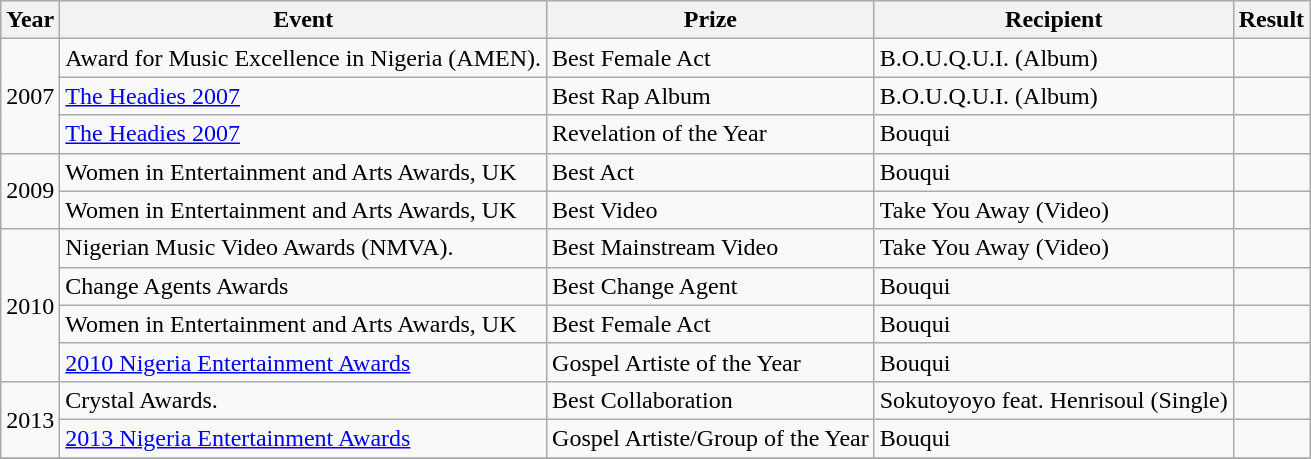<table class="wikitable">
<tr>
<th>Year</th>
<th>Event</th>
<th>Prize</th>
<th>Recipient</th>
<th>Result</th>
</tr>
<tr>
<td rowspan="3">2007</td>
<td>Award for Music Excellence in Nigeria (AMEN).</td>
<td>Best Female Act</td>
<td>B.O.U.Q.U.I. (Album)</td>
<td></td>
</tr>
<tr>
<td><a href='#'>The Headies 2007</a></td>
<td>Best Rap Album</td>
<td>B.O.U.Q.U.I. (Album)</td>
<td></td>
</tr>
<tr>
<td><a href='#'>The Headies 2007</a></td>
<td>Revelation of the Year</td>
<td>Bouqui</td>
<td></td>
</tr>
<tr>
<td rowspan="2">2009</td>
<td>Women in Entertainment and Arts Awards, UK</td>
<td>Best Act</td>
<td>Bouqui</td>
<td></td>
</tr>
<tr>
<td>Women in Entertainment and Arts Awards, UK</td>
<td>Best Video</td>
<td>Take You Away (Video)</td>
<td></td>
</tr>
<tr>
<td rowspan="4">2010</td>
<td>Nigerian Music Video Awards (NMVA).</td>
<td>Best Mainstream Video</td>
<td>Take You Away (Video)</td>
<td></td>
</tr>
<tr>
<td>Change Agents Awards</td>
<td>Best Change Agent</td>
<td>Bouqui</td>
<td></td>
</tr>
<tr>
<td>Women in Entertainment and Arts Awards, UK</td>
<td>Best Female Act</td>
<td>Bouqui</td>
<td></td>
</tr>
<tr>
<td><a href='#'>2010 Nigeria Entertainment Awards</a></td>
<td>Gospel Artiste of the Year</td>
<td>Bouqui</td>
<td></td>
</tr>
<tr>
<td rowspan="2">2013</td>
<td>Crystal Awards.</td>
<td>Best Collaboration</td>
<td>Sokutoyoyo feat. Henrisoul  (Single)</td>
<td></td>
</tr>
<tr>
<td><a href='#'>2013 Nigeria Entertainment Awards</a></td>
<td>Gospel Artiste/Group of the Year</td>
<td>Bouqui</td>
<td></td>
</tr>
<tr>
</tr>
</table>
